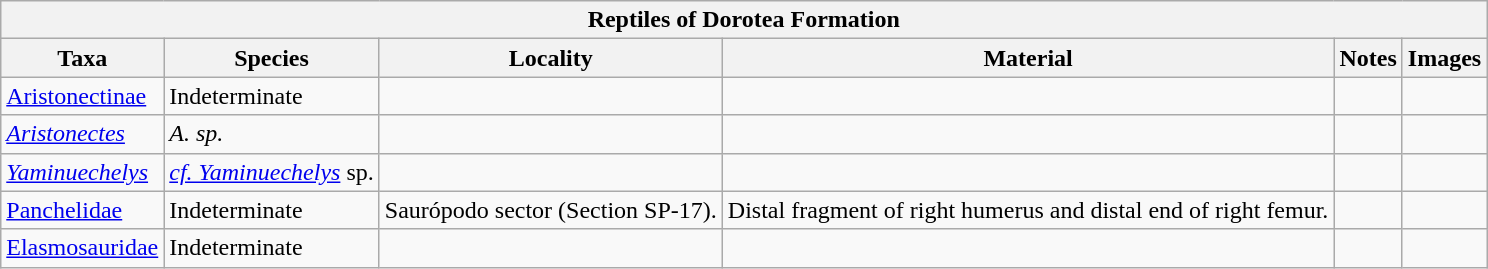<table class="wikitable">
<tr>
<th colspan="6">Reptiles of Dorotea Formation</th>
</tr>
<tr>
<th>Taxa</th>
<th>Species</th>
<th>Locality</th>
<th>Material</th>
<th>Notes</th>
<th>Images</th>
</tr>
<tr>
<td><a href='#'>Aristonectinae</a></td>
<td>Indeterminate</td>
<td></td>
<td></td>
<td></td>
<td></td>
</tr>
<tr>
<td><em><a href='#'>Aristonectes</a></em></td>
<td><em>A. sp.</em></td>
<td></td>
<td></td>
<td></td>
</tr>
<tr>
<td><em><a href='#'>Yaminuechelys</a></em></td>
<td><em><a href='#'>cf. Yaminuechelys</a></em>  sp.</td>
<td></td>
<td></td>
<td></td>
<td></td>
</tr>
<tr>
<td><a href='#'>Panchelidae</a></td>
<td>Indeterminate</td>
<td>Saurópodo sector (Section SP-17).</td>
<td>Distal fragment of right humerus and distal end of right femur.</td>
<td></td>
<td></td>
</tr>
<tr>
<td><a href='#'>Elasmosauridae</a></td>
<td>Indeterminate</td>
<td></td>
<td></td>
<td></td>
<td></td>
</tr>
</table>
